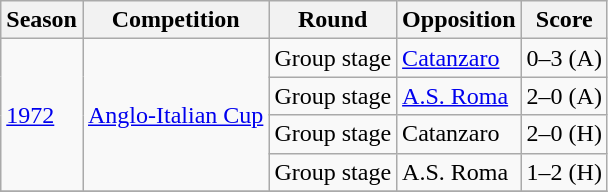<table class="wikitable">
<tr>
<th>Season</th>
<th>Competition</th>
<th>Round</th>
<th>Opposition</th>
<th>Score</th>
</tr>
<tr>
<td rowspan="4"><a href='#'>1972</a></td>
<td rowspan="4"><a href='#'>Anglo-Italian Cup</a></td>
<td>Group stage</td>
<td> <a href='#'>Catanzaro</a></td>
<td>0–3 (A)</td>
</tr>
<tr>
<td>Group stage</td>
<td> <a href='#'>A.S. Roma</a></td>
<td>2–0 (A)</td>
</tr>
<tr>
<td>Group stage</td>
<td> Catanzaro</td>
<td>2–0 (H)</td>
</tr>
<tr>
<td>Group stage</td>
<td> A.S. Roma</td>
<td>1–2 (H)</td>
</tr>
<tr>
</tr>
</table>
